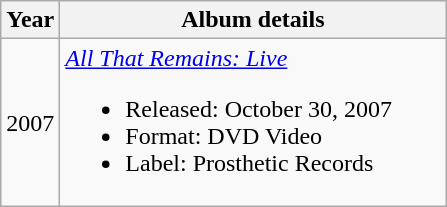<table class="wikitable">
<tr>
<th>Year</th>
<th style="width:250px;">Album details</th>
</tr>
<tr>
<td>2007</td>
<td><em><a href='#'>All That Remains: Live</a></em><br><ul><li>Released: October 30, 2007</li><li>Format: DVD Video</li><li>Label: Prosthetic Records</li></ul></td>
</tr>
</table>
